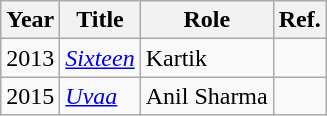<table class="wikitable sortable plainrowheaders">
<tr style="text-align:center;">
<th scope="col">Year</th>
<th scope="col">Title</th>
<th scope="col">Role</th>
<th>Ref.</th>
</tr>
<tr>
<td>2013</td>
<td><em><a href='#'>Sixteen</a></em></td>
<td>Kartik</td>
<td></td>
</tr>
<tr>
<td>2015</td>
<td><em><a href='#'>Uvaa</a></em></td>
<td>Anil Sharma</td>
<td></td>
</tr>
</table>
